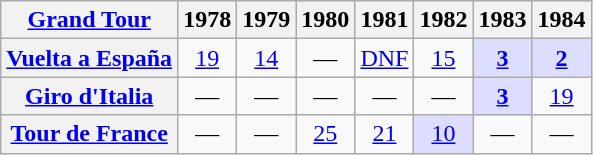<table class="wikitable plainrowheaders">
<tr>
<th scope="col"><a href='#'>Grand Tour</a></th>
<th scope="col">1978</th>
<th scope="col">1979</th>
<th scope="col">1980</th>
<th scope="col">1981</th>
<th scope="col">1982</th>
<th scope="col">1983</th>
<th scope="col">1984</th>
</tr>
<tr style="text-align:center;">
<th scope="row"> <a href='#'>Vuelta a España</a></th>
<td><a href='#'>19</a></td>
<td><a href='#'>14</a></td>
<td>—</td>
<td><a href='#'>DNF</a></td>
<td><a href='#'>15</a></td>
<td style="background:#ddf;"><a href='#'><strong>3</strong></a></td>
<td style="background:#ddf;"><a href='#'><strong>2</strong></a></td>
</tr>
<tr style="text-align:center;">
<th scope="row"> <a href='#'>Giro d'Italia</a></th>
<td>—</td>
<td>—</td>
<td>—</td>
<td>—</td>
<td>—</td>
<td style="background:#ddf;"><a href='#'><strong>3</strong></a></td>
<td><a href='#'>19</a></td>
</tr>
<tr style="text-align:center;">
<th scope="row"> <a href='#'>Tour de France</a></th>
<td>—</td>
<td>—</td>
<td><a href='#'>25</a></td>
<td><a href='#'>21</a></td>
<td style="background:#ddf;"><a href='#'>10</a></td>
<td>—</td>
<td>—</td>
</tr>
</table>
